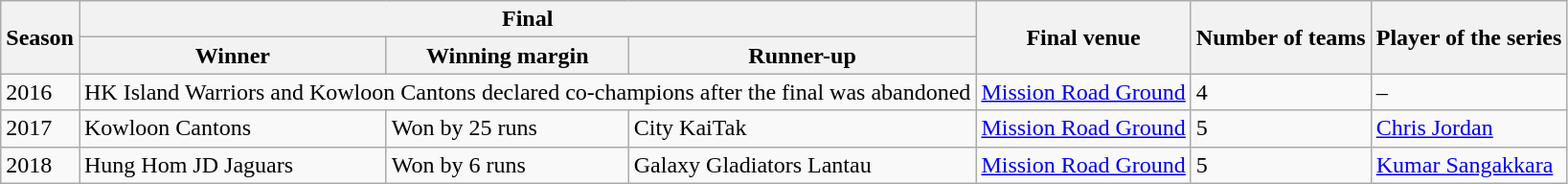<table class="wikitable">
<tr>
<th rowspan="2"  scope="col">Season</th>
<th colspan=3>Final</th>
<th rowspan="2" scope="col">Final venue</th>
<th rowspan="2" scope="col">Number of teams</th>
<th rowspan="2" scope="col">Player of the series</th>
</tr>
<tr>
<th scope="col">Winner</th>
<th scope="col">Winning margin</th>
<th scope="col">Runner-up</th>
</tr>
<tr>
<td>2016</td>
<td colspan="3">HK Island Warriors and Kowloon Cantons declared co-champions after the final was abandoned</td>
<td><a href='#'>Mission Road Ground</a></td>
<td>4</td>
<td>–</td>
</tr>
<tr>
<td>2017</td>
<td>Kowloon Cantons</td>
<td>Won by 25 runs</td>
<td>City KaiTak</td>
<td><a href='#'>Mission Road Ground</a></td>
<td>5</td>
<td><a href='#'>Chris Jordan</a></td>
</tr>
<tr>
<td>2018</td>
<td>Hung Hom JD Jaguars</td>
<td>Won by 6 runs</td>
<td>Galaxy Gladiators Lantau</td>
<td><a href='#'>Mission Road Ground</a></td>
<td>5</td>
<td><a href='#'>Kumar Sangakkara</a></td>
</tr>
</table>
